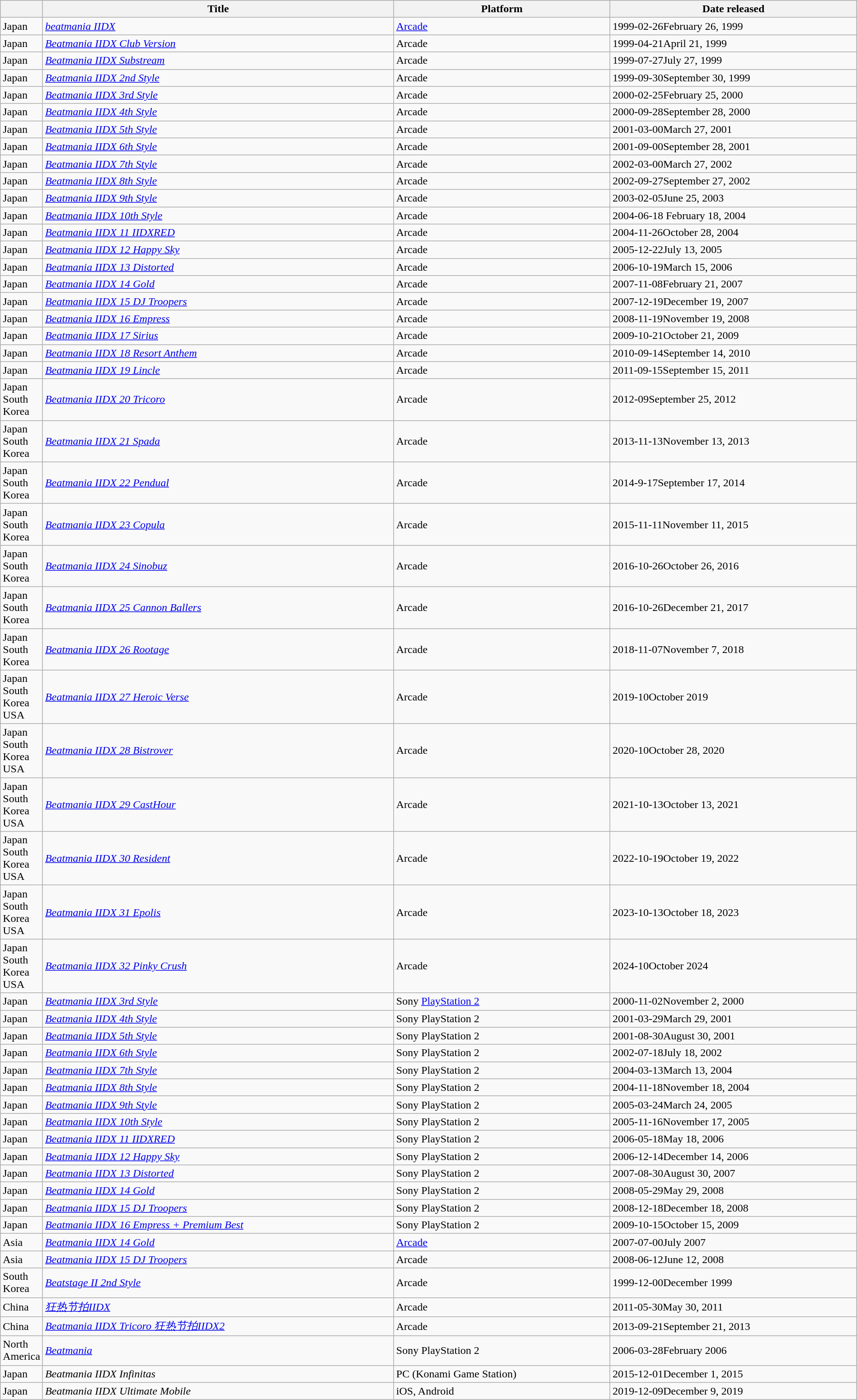<table class="wikitable sortable" width=100%>
<tr>
<th width=50px></th>
<th>Title</th>
<th>Platform</th>
<th>Date released</th>
</tr>
<tr>
<td><span>Japan</span></td>
<td><em><a href='#'>beatmania IIDX</a></em></td>
<td><a href='#'>Arcade</a></td>
<td><span>1999-02-26</span>February 26, 1999</td>
</tr>
<tr>
<td><span>Japan</span></td>
<td><em><a href='#'>Beatmania IIDX Club Version</a></em></td>
<td>Arcade</td>
<td><span>1999-04-21</span>April 21, 1999</td>
</tr>
<tr>
<td><span>Japan</span></td>
<td><em><a href='#'>Beatmania IIDX Substream</a></em></td>
<td>Arcade</td>
<td><span>1999-07-27</span>July 27, 1999</td>
</tr>
<tr>
<td><span>Japan</span></td>
<td><em><a href='#'>Beatmania IIDX 2nd Style</a></em></td>
<td>Arcade</td>
<td><span>1999-09-30</span>September 30, 1999</td>
</tr>
<tr>
<td><span>Japan</span></td>
<td><em><a href='#'>Beatmania IIDX 3rd Style</a></em></td>
<td>Arcade</td>
<td><span>2000-02-25</span>February 25, 2000</td>
</tr>
<tr>
<td><span>Japan</span></td>
<td><em><a href='#'>Beatmania IIDX 4th Style</a></em></td>
<td>Arcade</td>
<td><span>2000-09-28</span>September 28, 2000</td>
</tr>
<tr>
<td><span>Japan</span></td>
<td><em><a href='#'>Beatmania IIDX 5th Style</a></em></td>
<td>Arcade</td>
<td><span>2001-03-00</span>March 27, 2001</td>
</tr>
<tr>
<td><span>Japan</span></td>
<td><em><a href='#'>Beatmania IIDX 6th Style</a></em></td>
<td>Arcade</td>
<td><span>2001-09-00</span>September 28, 2001</td>
</tr>
<tr>
<td><span>Japan</span></td>
<td><em><a href='#'>Beatmania IIDX 7th Style</a></em></td>
<td>Arcade</td>
<td><span>2002-03-00</span>March 27, 2002</td>
</tr>
<tr>
<td><span>Japan</span></td>
<td><em><a href='#'>Beatmania IIDX 8th Style</a></em></td>
<td>Arcade</td>
<td><span>2002-09-27</span>September 27, 2002</td>
</tr>
<tr>
<td><span>Japan</span></td>
<td><em><a href='#'>Beatmania IIDX 9th Style</a></em></td>
<td>Arcade</td>
<td><span>2003-02-05</span>June 25, 2003</td>
</tr>
<tr>
<td><span>Japan</span></td>
<td><em><a href='#'>Beatmania IIDX 10th Style</a></em></td>
<td>Arcade</td>
<td><span>2004-06-18</span> February 18, 2004</td>
</tr>
<tr>
<td><span>Japan</span></td>
<td><em><a href='#'>Beatmania IIDX 11 IIDXRED</a></em></td>
<td>Arcade</td>
<td><span>2004-11-26</span>October 28, 2004</td>
</tr>
<tr>
<td><span>Japan</span></td>
<td><em><a href='#'>Beatmania IIDX 12 Happy Sky</a></em></td>
<td>Arcade</td>
<td><span>2005-12-22</span>July 13, 2005</td>
</tr>
<tr>
<td><span>Japan</span></td>
<td><em><a href='#'>Beatmania IIDX 13 Distorted</a></em></td>
<td>Arcade</td>
<td><span>2006-10-19</span>March 15, 2006</td>
</tr>
<tr>
<td><span>Japan</span></td>
<td><em><a href='#'>Beatmania IIDX 14 Gold</a></em></td>
<td>Arcade</td>
<td><span>2007-11-08</span>February 21, 2007</td>
</tr>
<tr>
<td><span>Japan</span></td>
<td><em><a href='#'>Beatmania IIDX 15 DJ Troopers</a></em></td>
<td>Arcade</td>
<td><span>2007-12-19</span>December 19, 2007</td>
</tr>
<tr>
<td><span>Japan</span></td>
<td><em><a href='#'>Beatmania IIDX 16 Empress</a></em></td>
<td>Arcade</td>
<td><span>2008-11-19</span>November 19, 2008</td>
</tr>
<tr>
<td><span>Japan</span></td>
<td><em><a href='#'>Beatmania IIDX 17 Sirius</a></em></td>
<td>Arcade</td>
<td><span>2009-10-21</span>October 21, 2009</td>
</tr>
<tr>
<td><span>Japan</span></td>
<td><em><a href='#'>Beatmania IIDX 18 Resort Anthem</a></em></td>
<td>Arcade</td>
<td><span>2010-09-14</span>September 14, 2010</td>
</tr>
<tr>
<td><span>Japan</span></td>
<td><em><a href='#'>Beatmania IIDX 19 Lincle</a></em></td>
<td>Arcade</td>
<td><span>2011-09-15</span>September 15, 2011</td>
</tr>
<tr>
<td><span>Japan</span> <span>South Korea</span></td>
<td><em><a href='#'>Beatmania IIDX 20 Tricoro</a></em></td>
<td>Arcade</td>
<td><span>2012-09</span>September 25, 2012</td>
</tr>
<tr>
<td><span>Japan</span> <span>South Korea</span></td>
<td><em><a href='#'>Beatmania IIDX 21 Spada</a></em></td>
<td>Arcade</td>
<td><span>2013-11-13</span>November 13, 2013</td>
</tr>
<tr>
<td><span>Japan</span> <span>South Korea</span></td>
<td><em><a href='#'>Beatmania IIDX 22 Pendual</a></em></td>
<td>Arcade</td>
<td><span>2014-9-17</span>September 17, 2014</td>
</tr>
<tr>
<td><span>Japan</span> <span>South Korea</span></td>
<td><em><a href='#'>Beatmania IIDX 23 Copula</a></em></td>
<td>Arcade</td>
<td><span>2015-11-11</span>November 11, 2015</td>
</tr>
<tr>
<td><span>Japan</span> <span>South Korea</span></td>
<td><em><a href='#'>Beatmania IIDX 24 Sinobuz</a></em></td>
<td>Arcade</td>
<td><span>2016-10-26</span>October 26, 2016</td>
</tr>
<tr>
<td><span>Japan</span> <span>South Korea</span></td>
<td><em><a href='#'>Beatmania IIDX 25 Cannon Ballers</a></em></td>
<td>Arcade</td>
<td><span>2016-10-26</span>December 21, 2017</td>
</tr>
<tr>
<td><span>Japan</span> <span>South Korea</span></td>
<td><em><a href='#'>Beatmania IIDX 26 Rootage</a></em></td>
<td>Arcade</td>
<td><span>2018-11-07</span>November 7, 2018</td>
</tr>
<tr>
<td><span>Japan</span> <span>South Korea</span> <span>USA</span></td>
<td><em><a href='#'>Beatmania IIDX 27 Heroic Verse</a></em></td>
<td>Arcade</td>
<td><span>2019-10</span>October 2019</td>
</tr>
<tr>
<td><span>Japan</span> <span>South Korea</span> <span>USA</span></td>
<td><em><a href='#'>Beatmania IIDX 28 Bistrover</a></em></td>
<td>Arcade</td>
<td><span>2020-10</span>October 28, 2020</td>
</tr>
<tr>
<td><span>Japan</span> <span>South Korea</span> <span>USA</span></td>
<td><em><a href='#'>Beatmania IIDX 29 CastHour</a></em></td>
<td>Arcade</td>
<td><span>2021-10-13</span>October 13, 2021</td>
</tr>
<tr>
<td><span>Japan</span> <span>South Korea</span> <span>USA</span></td>
<td><em><a href='#'>Beatmania IIDX 30 Resident</a></em></td>
<td>Arcade</td>
<td><span>2022-10-19</span>October 19, 2022</td>
</tr>
<tr>
<td><span>Japan</span> <span>South Korea</span> <span>USA</span></td>
<td><em><a href='#'>Beatmania IIDX 31 Epolis</a></em></td>
<td>Arcade</td>
<td><span>2023-10-13</span>October 18, 2023</td>
</tr>
<tr>
<td><span>Japan</span> <span>South Korea</span> <span>USA</span></td>
<td><em><a href='#'>Beatmania IIDX 32 Pinky Crush</a></em></td>
<td>Arcade</td>
<td><span>2024-10</span>October 2024</td>
</tr>
<tr>
<td><span>Japan</span></td>
<td><em><a href='#'>Beatmania IIDX 3rd Style</a></em></td>
<td>Sony <a href='#'>PlayStation 2</a></td>
<td><span>2000-11-02</span>November 2, 2000</td>
</tr>
<tr>
<td><span>Japan</span></td>
<td><em><a href='#'>Beatmania IIDX 4th Style</a></em></td>
<td>Sony PlayStation 2</td>
<td><span>2001-03-29</span>March 29, 2001</td>
</tr>
<tr>
<td><span>Japan</span></td>
<td><em><a href='#'>Beatmania IIDX 5th Style</a></em></td>
<td>Sony PlayStation 2</td>
<td><span>2001-08-30</span>August 30, 2001</td>
</tr>
<tr>
<td><span>Japan</span></td>
<td><em><a href='#'>Beatmania IIDX 6th Style</a></em></td>
<td>Sony PlayStation 2</td>
<td><span>2002-07-18</span>July 18, 2002</td>
</tr>
<tr>
<td><span>Japan</span></td>
<td><em><a href='#'>Beatmania IIDX 7th Style</a></em></td>
<td>Sony PlayStation 2</td>
<td><span>2004-03-13</span>March 13, 2004</td>
</tr>
<tr>
<td><span>Japan</span></td>
<td><em><a href='#'>Beatmania IIDX 8th Style</a></em></td>
<td>Sony PlayStation 2</td>
<td><span>2004-11-18</span>November 18, 2004</td>
</tr>
<tr>
<td><span>Japan</span></td>
<td><em><a href='#'>Beatmania IIDX 9th Style</a></em></td>
<td>Sony PlayStation 2</td>
<td><span>2005-03-24</span>March 24, 2005</td>
</tr>
<tr>
<td><span>Japan</span></td>
<td><em><a href='#'>Beatmania IIDX 10th Style</a></em></td>
<td>Sony PlayStation 2</td>
<td><span>2005-11-16</span>November 17, 2005</td>
</tr>
<tr>
<td><span>Japan</span></td>
<td><em><a href='#'>Beatmania IIDX 11 IIDXRED</a></em></td>
<td>Sony PlayStation 2</td>
<td><span>2006-05-18</span>May 18, 2006</td>
</tr>
<tr>
<td><span>Japan</span></td>
<td><em><a href='#'>Beatmania IIDX 12 Happy Sky</a></em></td>
<td>Sony PlayStation 2</td>
<td><span>2006-12-14</span>December 14, 2006</td>
</tr>
<tr>
<td><span>Japan</span></td>
<td><em><a href='#'>Beatmania IIDX 13 Distorted</a></em></td>
<td>Sony PlayStation 2</td>
<td><span>2007-08-30</span>August 30, 2007</td>
</tr>
<tr>
<td><span>Japan</span></td>
<td><em><a href='#'>Beatmania IIDX 14 Gold</a></em></td>
<td>Sony PlayStation 2</td>
<td><span>2008-05-29</span>May 29, 2008</td>
</tr>
<tr>
<td><span>Japan</span></td>
<td><em><a href='#'>Beatmania IIDX 15 DJ Troopers</a></em></td>
<td>Sony PlayStation 2</td>
<td><span>2008-12-18</span>December 18, 2008</td>
</tr>
<tr>
<td><span>Japan</span> </td>
<td><em><a href='#'>Beatmania IIDX 16 Empress + Premium Best</a></em></td>
<td>Sony PlayStation 2</td>
<td><span>2009-10-15</span>October 15, 2009</td>
</tr>
<tr>
<td><span>Asia</span></td>
<td><em><a href='#'>Beatmania IIDX 14 Gold</a></em></td>
<td><a href='#'>Arcade</a></td>
<td><span>2007-07-00</span>July 2007</td>
</tr>
<tr>
<td><span>Asia</span></td>
<td><em><a href='#'>Beatmania IIDX 15 DJ Troopers</a></em></td>
<td>Arcade</td>
<td><span>2008-06-12</span>June 12, 2008</td>
</tr>
<tr>
<td><span>South Korea</span></td>
<td><em><a href='#'>Beatstage II 2nd Style</a></em></td>
<td>Arcade</td>
<td><span>1999-12-00</span>December 1999</td>
</tr>
<tr>
<td><span>China</span></td>
<td><em><a href='#'>狂热节拍IIDX</a></em></td>
<td>Arcade</td>
<td><span>2011-05-30</span>May 30, 2011</td>
</tr>
<tr>
<td><span>China</span></td>
<td><em><a href='#'>Beatmania IIDX Tricoro 狂热节拍IIDX2</a></em></td>
<td>Arcade</td>
<td><span>2013-09-21</span>September 21, 2013</td>
</tr>
<tr>
<td><span>North America</span></td>
<td><em><a href='#'>Beatmania</a></em></td>
<td>Sony PlayStation 2</td>
<td><span>2006-03-28</span>February 2006</td>
</tr>
<tr>
<td><span>Japan</span></td>
<td><em>Beatmania IIDX Infinitas</em></td>
<td>PC (Konami Game Station)</td>
<td><span>2015-12-01</span>December 1, 2015</td>
</tr>
<tr>
<td><span>Japan</span></td>
<td><em>Beatmania IIDX Ultimate Mobile</em></td>
<td>iOS, Android</td>
<td><span>2019-12-09</span>December 9, 2019</td>
</tr>
</table>
